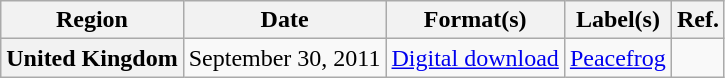<table class="wikitable plainrowheaders">
<tr>
<th scope="col">Region</th>
<th scope="col">Date</th>
<th scope="col">Format(s)</th>
<th scope="col">Label(s)</th>
<th scope="col">Ref.</th>
</tr>
<tr>
<th scope="row">United Kingdom</th>
<td>September 30, 2011</td>
<td><a href='#'>Digital download</a></td>
<td><a href='#'>Peacefrog</a></td>
<td></td>
</tr>
</table>
